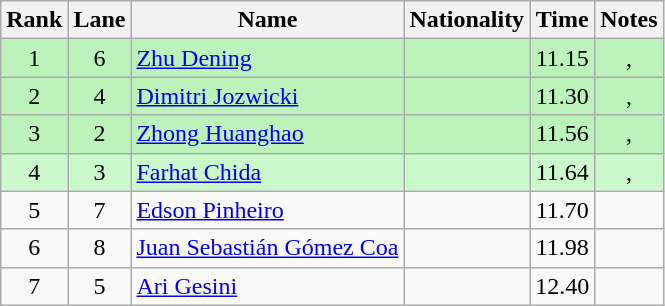<table class="wikitable sortable" style="text-align:center">
<tr>
<th>Rank</th>
<th>Lane</th>
<th>Name</th>
<th>Nationality</th>
<th>Time</th>
<th>Notes</th>
</tr>
<tr bgcolor=bbf3bb>
<td>1</td>
<td>6</td>
<td align="left"><a href='#'>Zhu Dening</a></td>
<td align="left"></td>
<td>11.15</td>
<td>, </td>
</tr>
<tr bgcolor=bbf3bb>
<td>2</td>
<td>4</td>
<td align="left"><a href='#'>Dimitri Jozwicki</a></td>
<td align="left"></td>
<td>11.30</td>
<td>, </td>
</tr>
<tr bgcolor=bbf3bb>
<td>3</td>
<td>2</td>
<td align="left"><a href='#'>Zhong Huanghao</a></td>
<td align="left"></td>
<td>11.56</td>
<td>, </td>
</tr>
<tr bgcolor=ccf9cc>
<td>4</td>
<td>3</td>
<td align="left"><a href='#'>Farhat Chida</a></td>
<td align="left"></td>
<td>11.64</td>
<td>, </td>
</tr>
<tr>
<td>5</td>
<td>7</td>
<td align="left"><a href='#'>Edson Pinheiro</a></td>
<td align="left"></td>
<td>11.70</td>
<td></td>
</tr>
<tr>
<td>6</td>
<td>8</td>
<td align="left"><a href='#'>Juan Sebastián Gómez Coa</a></td>
<td align="left"></td>
<td>11.98</td>
<td></td>
</tr>
<tr>
<td>7</td>
<td>5</td>
<td align="left"><a href='#'>Ari Gesini</a></td>
<td align="left"></td>
<td>12.40</td>
<td></td>
</tr>
</table>
